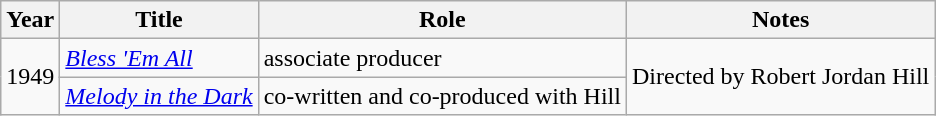<table class="wikitable sortable">
<tr>
<th>Year</th>
<th>Title</th>
<th>Role</th>
<th>Notes</th>
</tr>
<tr>
<td rowspan="2">1949</td>
<td><em><a href='#'>Bless 'Em All</a></em></td>
<td>associate producer</td>
<td rowspan="2">Directed by Robert Jordan Hill</td>
</tr>
<tr>
<td><em><a href='#'>Melody in the Dark</a></em></td>
<td>co-written and co-produced with Hill</td>
</tr>
</table>
